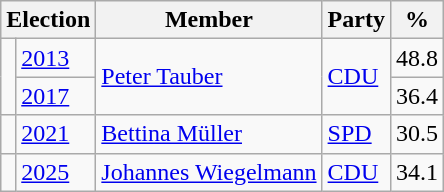<table class=wikitable>
<tr>
<th colspan=2>Election</th>
<th>Member</th>
<th>Party</th>
<th>%</th>
</tr>
<tr>
<td rowspan=2 bgcolor=></td>
<td><a href='#'>2013</a></td>
<td rowspan=2><a href='#'>Peter Tauber</a></td>
<td rowspan=2><a href='#'>CDU</a></td>
<td align=right>48.8</td>
</tr>
<tr>
<td><a href='#'>2017</a></td>
<td align=right>36.4</td>
</tr>
<tr>
<td bgcolor=></td>
<td><a href='#'>2021</a></td>
<td><a href='#'>Bettina Müller</a></td>
<td><a href='#'>SPD</a></td>
<td align=right>30.5</td>
</tr>
<tr>
<td bgcolor=></td>
<td><a href='#'>2025</a></td>
<td><a href='#'>Johannes Wiegelmann</a></td>
<td><a href='#'>CDU</a></td>
<td align=right>34.1</td>
</tr>
</table>
